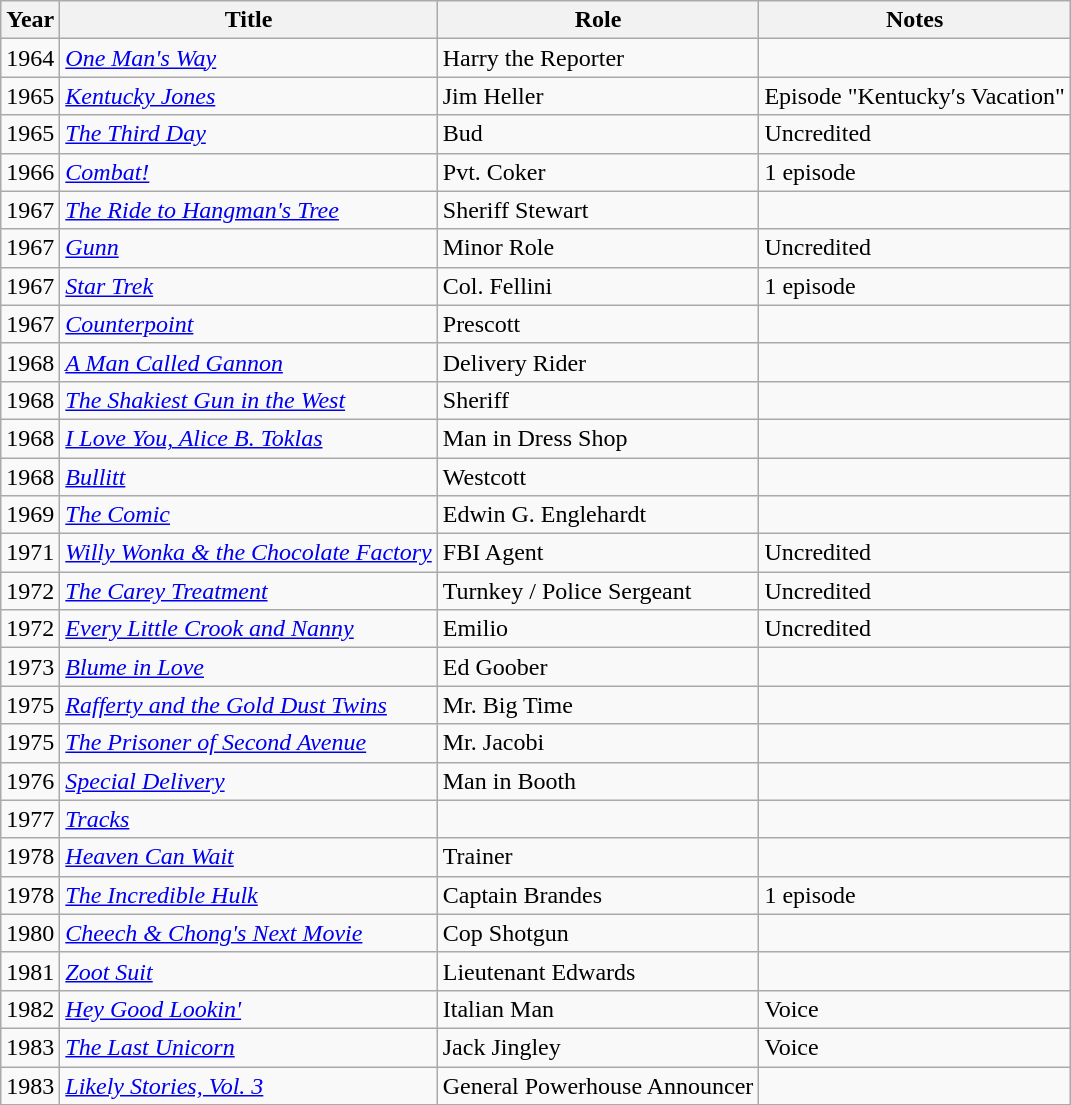<table class="wikitable">
<tr>
<th>Year</th>
<th>Title</th>
<th>Role</th>
<th>Notes</th>
</tr>
<tr>
<td>1964</td>
<td><em><a href='#'>One Man's Way</a></em></td>
<td>Harry the Reporter</td>
<td></td>
</tr>
<tr>
<td>1965</td>
<td><em><a href='#'>Kentucky Jones</a></em></td>
<td>Jim Heller</td>
<td>Episode "Kentucky′s Vacation"</td>
</tr>
<tr>
<td>1965</td>
<td><em><a href='#'>The Third Day</a></em></td>
<td>Bud</td>
<td>Uncredited</td>
</tr>
<tr>
<td>1966</td>
<td><em><a href='#'>Combat!</a></em></td>
<td>Pvt. Coker</td>
<td>1 episode</td>
</tr>
<tr>
<td>1967</td>
<td><em><a href='#'>The Ride to Hangman's Tree</a></em></td>
<td>Sheriff Stewart</td>
<td></td>
</tr>
<tr>
<td>1967</td>
<td><em><a href='#'>Gunn</a></em></td>
<td>Minor Role</td>
<td>Uncredited</td>
</tr>
<tr>
<td>1967</td>
<td><em><a href='#'>Star Trek</a></em></td>
<td>Col. Fellini</td>
<td>1 episode</td>
</tr>
<tr>
<td>1967</td>
<td><em><a href='#'>Counterpoint</a></em></td>
<td>Prescott</td>
<td></td>
</tr>
<tr>
<td>1968</td>
<td><em><a href='#'>A Man Called Gannon</a></em></td>
<td>Delivery Rider</td>
<td></td>
</tr>
<tr>
<td>1968</td>
<td><em><a href='#'>The Shakiest Gun in the West</a></em></td>
<td>Sheriff</td>
<td></td>
</tr>
<tr>
<td>1968</td>
<td><em><a href='#'>I Love You, Alice B. Toklas</a></em></td>
<td>Man in Dress Shop</td>
<td></td>
</tr>
<tr>
<td>1968</td>
<td><em><a href='#'>Bullitt</a></em></td>
<td>Westcott</td>
<td></td>
</tr>
<tr>
<td>1969</td>
<td><em><a href='#'>The Comic</a></em></td>
<td>Edwin G. Englehardt</td>
<td></td>
</tr>
<tr>
<td>1971</td>
<td><em><a href='#'>Willy Wonka & the Chocolate Factory</a></em></td>
<td>FBI Agent</td>
<td>Uncredited</td>
</tr>
<tr>
<td>1972</td>
<td><em><a href='#'>The Carey Treatment</a></em></td>
<td>Turnkey / Police Sergeant</td>
<td>Uncredited</td>
</tr>
<tr>
<td>1972</td>
<td><em><a href='#'>Every Little Crook and Nanny</a></em></td>
<td>Emilio</td>
<td>Uncredited</td>
</tr>
<tr>
<td>1973</td>
<td><em><a href='#'>Blume in Love</a></em></td>
<td>Ed Goober</td>
<td></td>
</tr>
<tr>
<td>1975</td>
<td><em><a href='#'>Rafferty and the Gold Dust Twins</a></em></td>
<td>Mr. Big Time</td>
<td></td>
</tr>
<tr>
<td>1975</td>
<td><em><a href='#'>The Prisoner of Second Avenue</a></em></td>
<td>Mr. Jacobi</td>
<td></td>
</tr>
<tr>
<td>1976</td>
<td><em><a href='#'>Special Delivery</a></em></td>
<td>Man in Booth</td>
<td></td>
</tr>
<tr>
<td>1977</td>
<td><em><a href='#'>Tracks</a></em></td>
<td></td>
<td></td>
</tr>
<tr>
<td>1978</td>
<td><em><a href='#'>Heaven Can Wait</a></em></td>
<td>Trainer</td>
<td></td>
</tr>
<tr>
<td>1978</td>
<td><em><a href='#'>The Incredible Hulk</a></em></td>
<td>Captain Brandes</td>
<td>1 episode</td>
</tr>
<tr>
<td>1980</td>
<td><em><a href='#'>Cheech & Chong's Next Movie</a></em></td>
<td>Cop Shotgun</td>
<td></td>
</tr>
<tr>
<td>1981</td>
<td><em><a href='#'>Zoot Suit</a></em></td>
<td>Lieutenant Edwards</td>
<td></td>
</tr>
<tr>
<td>1982</td>
<td><em><a href='#'>Hey Good Lookin'</a></em></td>
<td>Italian Man</td>
<td>Voice</td>
</tr>
<tr>
<td>1983</td>
<td><em><a href='#'>The Last Unicorn</a></em></td>
<td>Jack Jingley</td>
<td>Voice</td>
</tr>
<tr>
<td>1983</td>
<td><em><a href='#'>Likely Stories, Vol. 3</a></em></td>
<td>General Powerhouse Announcer</td>
<td></td>
</tr>
</table>
